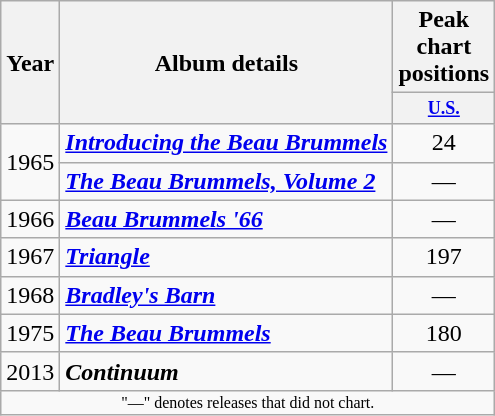<table class="wikitable">
<tr>
<th rowspan="2">Year</th>
<th rowspan="2">Album details</th>
<th>Peak chart positions</th>
</tr>
<tr>
<th style="width:5em;font-size:75%"><a href='#'>U.S.</a></th>
</tr>
<tr>
<td rowspan="2">1965</td>
<td><strong><em><a href='#'>Introducing the Beau Brummels</a></em></strong><br></td>
<td align="center">24</td>
</tr>
<tr>
<td><strong><em><a href='#'>The Beau Brummels, Volume 2</a></em></strong><br></td>
<td align="center">—</td>
</tr>
<tr>
<td>1966</td>
<td><strong><em><a href='#'>Beau Brummels '66</a></em></strong><br></td>
<td align="center">—</td>
</tr>
<tr>
<td>1967</td>
<td><strong><em><a href='#'>Triangle</a></em></strong><br></td>
<td align="center">197</td>
</tr>
<tr>
<td>1968</td>
<td><strong><em><a href='#'>Bradley's Barn</a></em></strong><br></td>
<td align="center">—</td>
</tr>
<tr>
<td>1975</td>
<td><strong><em><a href='#'>The Beau Brummels</a></em></strong><br></td>
<td align="center">180</td>
</tr>
<tr>
<td>2013</td>
<td><strong><em>Continuum</em></strong><br></td>
<td align="center">—</td>
</tr>
<tr>
<td align="center" colspan="21" style="font-size: 8pt">"—" denotes releases that did not chart.</td>
</tr>
</table>
